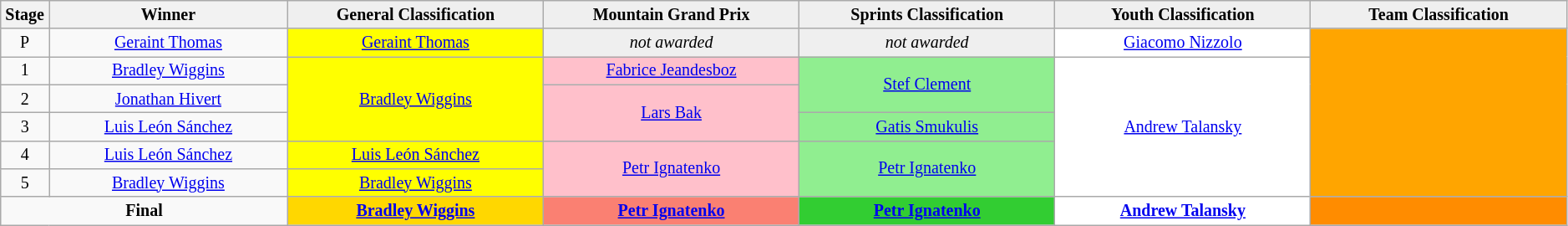<table class="wikitable" style="text-align: center; font-size:smaller;">
<tr>
<th width="1%">Stage</th>
<th width="14%">Winner</th>
<th style="background:#EFEFEF;" width="15%">General Classification<br></th>
<th style="background:#EFEFEF;" width="15%">Mountain Grand Prix<br></th>
<th style="background:#EFEFEF;" width="15%">Sprints Classification<br></th>
<th style="background:#EFEFEF;" width="15%">Youth Classification<br></th>
<th style="background:#EFEFEF;" width="15%">Team Classification</th>
</tr>
<tr>
<td>P</td>
<td><a href='#'>Geraint Thomas</a></td>
<td style="background-color:yellow"><a href='#'>Geraint Thomas</a></td>
<td style="background:#EFEFEF;"><em>not awarded</em></td>
<td style="background:#EFEFEF;"><em>not awarded</em></td>
<td style="background:white;"><a href='#'>Giacomo Nizzolo</a></td>
<td style="background:orange;" rowspan=6></td>
</tr>
<tr>
<td>1</td>
<td><a href='#'>Bradley Wiggins</a></td>
<td style="background-color:yellow" rowspan="3"><a href='#'>Bradley Wiggins</a></td>
<td style="background:pink;"><a href='#'>Fabrice Jeandesboz</a></td>
<td style="background:lightgreen;" rowspan="2"><a href='#'>Stef Clement</a></td>
<td style="background:white;" rowspan="5"><a href='#'>Andrew Talansky</a></td>
</tr>
<tr>
<td>2</td>
<td><a href='#'>Jonathan Hivert</a></td>
<td style="background:pink;" rowspan=2><a href='#'>Lars Bak</a></td>
</tr>
<tr>
<td>3</td>
<td><a href='#'>Luis León Sánchez</a></td>
<td style="background:lightgreen;"><a href='#'>Gatis Smukulis</a></td>
</tr>
<tr>
<td>4</td>
<td><a href='#'>Luis León Sánchez</a></td>
<td style="background-color:yellow"><a href='#'>Luis León Sánchez</a></td>
<td style="background:pink;" rowspan=2><a href='#'>Petr Ignatenko</a></td>
<td style="background:lightgreen;" rowspan=2><a href='#'>Petr Ignatenko</a></td>
</tr>
<tr>
<td>5</td>
<td><a href='#'>Bradley Wiggins</a></td>
<td style="background-color:yellow"><a href='#'>Bradley Wiggins</a></td>
</tr>
<tr>
<td colspan="2"><strong>Final</strong><br></td>
<th style="background:gold;"><a href='#'>Bradley Wiggins</a></th>
<th style="background:salmon;"><a href='#'>Petr Ignatenko</a></th>
<th style="background:#32CD32;"><a href='#'>Petr Ignatenko</a></th>
<th style="background:white;"><a href='#'>Andrew Talansky</a></th>
<th style="background:darkorange;"></th>
</tr>
</table>
